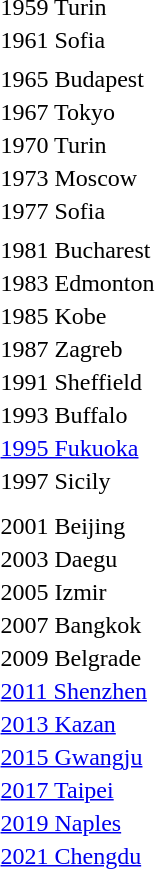<table>
<tr>
<td>1959 Turin</td>
<td></td>
<td></td>
<td></td>
</tr>
<tr>
<td>1961 Sofia</td>
<td></td>
<td></td>
<td></td>
</tr>
<tr>
<td></td>
<td></td>
<td></td>
<td></td>
</tr>
<tr>
<td>1965 Budapest</td>
<td></td>
<td></td>
<td></td>
</tr>
<tr>
<td>1967 Tokyo</td>
<td></td>
<td></td>
<td></td>
</tr>
<tr>
<td>1970 Turin</td>
<td></td>
<td></td>
<td></td>
</tr>
<tr>
<td>1973 Moscow</td>
<td></td>
<td></td>
<td></td>
</tr>
<tr>
<td>1977 Sofia</td>
<td></td>
<td></td>
<td></td>
</tr>
<tr>
<td></td>
<td></td>
<td></td>
<td></td>
</tr>
<tr>
<td>1981 Bucharest</td>
<td></td>
<td></td>
<td></td>
</tr>
<tr>
<td>1983 Edmonton</td>
<td></td>
<td></td>
<td></td>
</tr>
<tr>
<td>1985 Kobe</td>
<td></td>
<td></td>
<td></td>
</tr>
<tr>
<td rowspan=2>1987 Zagreb</td>
<td rowspan=2></td>
<td rowspan=2></td>
<td></td>
</tr>
<tr>
<td></td>
</tr>
<tr>
<td rowspan=2>1991 Sheffield</td>
<td rowspan=2></td>
<td rowspan=2></td>
<td></td>
</tr>
<tr>
<td></td>
</tr>
<tr>
<td rowspan=2>1993 Buffalo</td>
<td rowspan=2></td>
<td rowspan=2></td>
<td></td>
</tr>
<tr>
<td></td>
</tr>
<tr>
<td rowspan=2><a href='#'>1995 Fukuoka</a></td>
<td rowspan=2></td>
<td rowspan=2></td>
<td></td>
</tr>
<tr>
<td></td>
</tr>
<tr>
<td rowspan=2>1997 Sicily</td>
<td rowspan=2></td>
<td rowspan=2></td>
<td></td>
</tr>
<tr>
<td></td>
</tr>
<tr>
<td rowspan=2></td>
<td rowspan=2></td>
<td rowspan=2></td>
<td></td>
</tr>
<tr>
<td></td>
</tr>
<tr>
<td rowspan=2>2001 Beijing</td>
<td rowspan=2></td>
<td rowspan=2></td>
<td></td>
</tr>
<tr>
<td></td>
</tr>
<tr>
<td rowspan=2>2003 Daegu</td>
<td rowspan=2></td>
<td rowspan=2></td>
<td></td>
</tr>
<tr>
<td></td>
</tr>
<tr>
<td rowspan=2>2005 Izmir</td>
<td rowspan=2></td>
<td rowspan=2></td>
<td></td>
</tr>
<tr>
<td></td>
</tr>
<tr>
<td rowspan=2>2007 Bangkok</td>
<td rowspan=2></td>
<td rowspan=2></td>
<td></td>
</tr>
<tr>
<td></td>
</tr>
<tr>
<td rowspan=2>2009 Belgrade</td>
<td rowspan=2></td>
<td rowspan=2></td>
<td></td>
</tr>
<tr>
<td></td>
</tr>
<tr>
<td rowspan=2><a href='#'>2011 Shenzhen</a></td>
<td rowspan=2></td>
<td rowspan=2></td>
<td></td>
</tr>
<tr>
<td></td>
</tr>
<tr>
<td rowspan=2><a href='#'>2013 Kazan</a></td>
<td rowspan=2></td>
<td rowspan=2></td>
<td></td>
</tr>
<tr>
<td></td>
</tr>
<tr>
<td rowspan=2><a href='#'>2015 Gwangju</a></td>
<td rowspan=2></td>
<td rowspan=2></td>
<td></td>
</tr>
<tr>
<td></td>
</tr>
<tr>
<td rowspan=2><a href='#'>2017 Taipei</a></td>
<td rowspan=2></td>
<td rowspan=2></td>
<td></td>
</tr>
<tr>
<td></td>
</tr>
<tr>
<td rowspan=2><a href='#'>2019 Naples</a></td>
<td rowspan=2></td>
<td rowspan=2></td>
<td></td>
</tr>
<tr>
<td></td>
</tr>
<tr>
<td rowspan=2><a href='#'>2021 Chengdu</a></td>
<td rowspan=2></td>
<td rowspan=2></td>
<td></td>
</tr>
<tr>
<td></td>
</tr>
</table>
